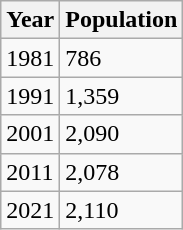<table class="wikitable">
<tr>
<th>Year</th>
<th>Population</th>
</tr>
<tr>
<td>1981</td>
<td>786</td>
</tr>
<tr>
<td>1991</td>
<td>1,359</td>
</tr>
<tr>
<td>2001</td>
<td>2,090</td>
</tr>
<tr>
<td>2011</td>
<td>2,078</td>
</tr>
<tr>
<td>2021</td>
<td>2,110</td>
</tr>
</table>
